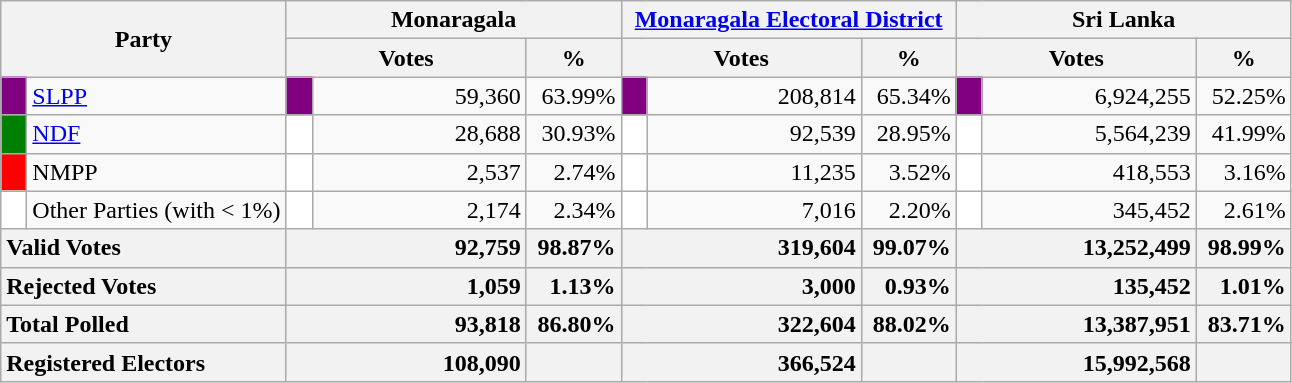<table class="wikitable">
<tr>
<th colspan="2" width="144px"rowspan="2">Party</th>
<th colspan="3" width="216px">Monaragala</th>
<th colspan="3" width="216px"><a href='#'>Monaragala Electoral District</a></th>
<th colspan="3" width="216px">Sri Lanka</th>
</tr>
<tr>
<th colspan="2" width="144px">Votes</th>
<th>%</th>
<th colspan="2" width="144px">Votes</th>
<th>%</th>
<th colspan="2" width="144px">Votes</th>
<th>%</th>
</tr>
<tr>
<td style="background-color:purple;" width="10px"></td>
<td style="text-align:left;"><a href='#'>SLPP</a></td>
<td style="background-color:purple;" width="10px"></td>
<td style="text-align:right;">59,360</td>
<td style="text-align:right;">63.99%</td>
<td style="background-color:purple;" width="10px"></td>
<td style="text-align:right;">208,814</td>
<td style="text-align:right;">65.34%</td>
<td style="background-color:purple;" width="10px"></td>
<td style="text-align:right;">6,924,255</td>
<td style="text-align:right;">52.25%</td>
</tr>
<tr>
<td style="background-color:green;" width="10px"></td>
<td style="text-align:left;"><a href='#'>NDF</a></td>
<td style="background-color:white;" width="10px"></td>
<td style="text-align:right;">28,688</td>
<td style="text-align:right;">30.93%</td>
<td style="background-color:white;" width="10px"></td>
<td style="text-align:right;">92,539</td>
<td style="text-align:right;">28.95%</td>
<td style="background-color:white;" width="10px"></td>
<td style="text-align:right;">5,564,239</td>
<td style="text-align:right;">41.99%</td>
</tr>
<tr>
<td style="background-color:red;" width="10px"></td>
<td style="text-align:left;">NMPP</td>
<td style="background-color:white;" width="10px"></td>
<td style="text-align:right;">2,537</td>
<td style="text-align:right;">2.74%</td>
<td style="background-color:white;" width="10px"></td>
<td style="text-align:right;">11,235</td>
<td style="text-align:right;">3.52%</td>
<td style="background-color:white;" width="10px"></td>
<td style="text-align:right;">418,553</td>
<td style="text-align:right;">3.16%</td>
</tr>
<tr>
<td style="background-color:white;" width="10px"></td>
<td style="text-align:left;">Other Parties (with < 1%)</td>
<td style="background-color:white;" width="10px"></td>
<td style="text-align:right;">2,174</td>
<td style="text-align:right;">2.34%</td>
<td style="background-color:white;" width="10px"></td>
<td style="text-align:right;">7,016</td>
<td style="text-align:right;">2.20%</td>
<td style="background-color:white;" width="10px"></td>
<td style="text-align:right;">345,452</td>
<td style="text-align:right;">2.61%</td>
</tr>
<tr>
<th colspan="2" width="144px"style="text-align:left;">Valid Votes</th>
<th style="text-align:right;"colspan="2" width="144px">92,759</th>
<th style="text-align:right;">98.87%</th>
<th style="text-align:right;"colspan="2" width="144px">319,604</th>
<th style="text-align:right;">99.07%</th>
<th style="text-align:right;"colspan="2" width="144px">13,252,499</th>
<th style="text-align:right;">98.99%</th>
</tr>
<tr>
<th colspan="2" width="144px"style="text-align:left;">Rejected Votes</th>
<th style="text-align:right;"colspan="2" width="144px">1,059</th>
<th style="text-align:right;">1.13%</th>
<th style="text-align:right;"colspan="2" width="144px">3,000</th>
<th style="text-align:right;">0.93%</th>
<th style="text-align:right;"colspan="2" width="144px">135,452</th>
<th style="text-align:right;">1.01%</th>
</tr>
<tr>
<th colspan="2" width="144px"style="text-align:left;">Total Polled</th>
<th style="text-align:right;"colspan="2" width="144px">93,818</th>
<th style="text-align:right;">86.80%</th>
<th style="text-align:right;"colspan="2" width="144px">322,604</th>
<th style="text-align:right;">88.02%</th>
<th style="text-align:right;"colspan="2" width="144px">13,387,951</th>
<th style="text-align:right;">83.71%</th>
</tr>
<tr>
<th colspan="2" width="144px"style="text-align:left;">Registered Electors</th>
<th style="text-align:right;"colspan="2" width="144px">108,090</th>
<th></th>
<th style="text-align:right;"colspan="2" width="144px">366,524</th>
<th></th>
<th style="text-align:right;"colspan="2" width="144px">15,992,568</th>
<th></th>
</tr>
</table>
